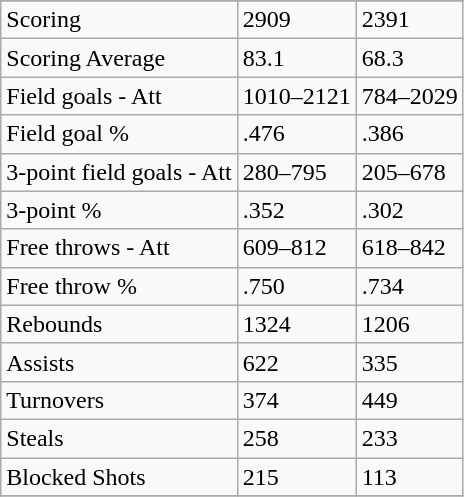<table class="wikitable">
<tr>
</tr>
<tr>
<td>Scoring</td>
<td>2909</td>
<td>2391</td>
</tr>
<tr>
<td>Scoring Average</td>
<td>83.1</td>
<td>68.3</td>
</tr>
<tr>
<td>Field goals - Att</td>
<td>1010–2121</td>
<td>784–2029</td>
</tr>
<tr>
<td>Field goal %</td>
<td>.476</td>
<td>.386</td>
</tr>
<tr>
<td>3-point field goals - Att</td>
<td>280–795</td>
<td>205–678</td>
</tr>
<tr>
<td>3-point %</td>
<td>.352</td>
<td>.302</td>
</tr>
<tr>
<td>Free throws - Att</td>
<td>609–812</td>
<td>618–842</td>
</tr>
<tr>
<td>Free throw %</td>
<td>.750</td>
<td>.734</td>
</tr>
<tr>
<td>Rebounds</td>
<td>1324</td>
<td>1206</td>
</tr>
<tr>
<td>Assists</td>
<td>622</td>
<td>335</td>
</tr>
<tr>
<td>Turnovers</td>
<td>374</td>
<td>449</td>
</tr>
<tr>
<td>Steals</td>
<td>258</td>
<td>233</td>
</tr>
<tr>
<td>Blocked Shots</td>
<td>215</td>
<td>113</td>
</tr>
<tr>
</tr>
</table>
